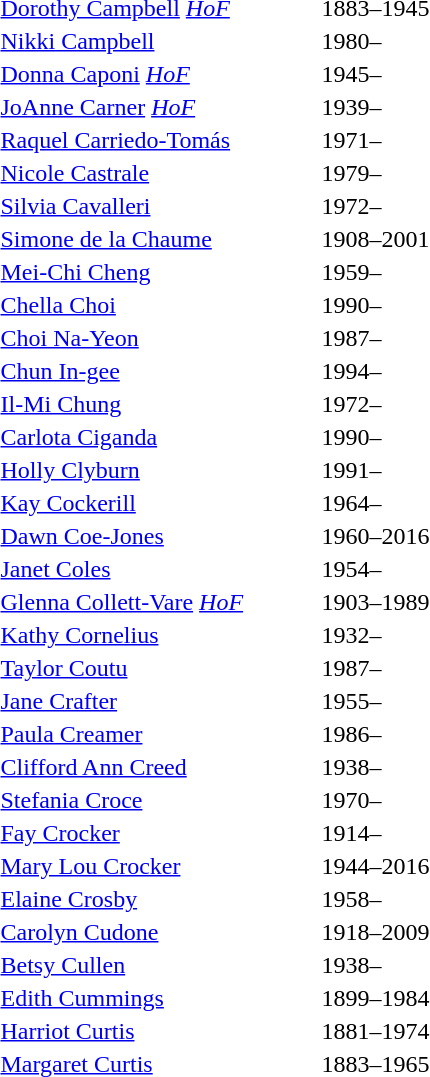<table>
<tr>
<td style="width:210px">  <a href='#'>Dorothy Campbell</a> <em><a href='#'><span>HoF</span></a></em></td>
<td>1883–1945</td>
</tr>
<tr>
<td>  <a href='#'>Nikki Campbell</a></td>
<td>1980–</td>
</tr>
<tr>
<td> <a href='#'>Donna Caponi</a> <em><a href='#'><span>HoF</span></a></em></td>
<td>1945–</td>
</tr>
<tr>
<td> <a href='#'>JoAnne Carner</a> <em><a href='#'><span>HoF</span></a></em></td>
<td>1939–</td>
</tr>
<tr>
<td> <a href='#'>Raquel Carriedo-Tomás</a></td>
<td>1971–</td>
</tr>
<tr>
<td> <a href='#'>Nicole Castrale</a></td>
<td>1979–</td>
</tr>
<tr>
<td> <a href='#'>Silvia Cavalleri</a></td>
<td>1972–</td>
</tr>
<tr>
<td> <a href='#'>Simone de la Chaume</a></td>
<td>1908–2001</td>
</tr>
<tr>
<td> <a href='#'>Mei-Chi Cheng</a></td>
<td>1959–</td>
</tr>
<tr>
<td> <a href='#'>Chella Choi</a></td>
<td>1990–</td>
</tr>
<tr>
<td> <a href='#'>Choi Na-Yeon</a></td>
<td>1987–</td>
</tr>
<tr>
<td> <a href='#'>Chun In-gee</a></td>
<td>1994–</td>
</tr>
<tr>
<td> <a href='#'>Il-Mi Chung</a></td>
<td>1972–</td>
</tr>
<tr>
<td> <a href='#'>Carlota Ciganda</a></td>
<td>1990–</td>
</tr>
<tr>
<td> <a href='#'>Holly Clyburn</a></td>
<td>1991–</td>
</tr>
<tr>
<td> <a href='#'>Kay Cockerill</a></td>
<td>1964–</td>
</tr>
<tr>
<td> <a href='#'>Dawn Coe-Jones</a></td>
<td>1960–2016</td>
</tr>
<tr>
<td> <a href='#'>Janet Coles</a></td>
<td>1954–</td>
</tr>
<tr>
<td> <a href='#'>Glenna Collett-Vare</a> <em><a href='#'><span>HoF</span></a></em></td>
<td>1903–1989</td>
</tr>
<tr>
<td> <a href='#'>Kathy Cornelius</a></td>
<td>1932–</td>
</tr>
<tr>
<td> <a href='#'>Taylor Coutu</a></td>
<td>1987–</td>
</tr>
<tr>
<td>  <a href='#'>Jane Crafter</a></td>
<td>1955–</td>
</tr>
<tr>
<td> <a href='#'>Paula Creamer</a></td>
<td>1986–</td>
</tr>
<tr>
<td> <a href='#'>Clifford Ann Creed</a></td>
<td>1938–</td>
</tr>
<tr>
<td> <a href='#'>Stefania Croce</a></td>
<td>1970–</td>
</tr>
<tr>
<td> <a href='#'>Fay Crocker</a></td>
<td>1914–</td>
</tr>
<tr>
<td> <a href='#'>Mary Lou Crocker</a></td>
<td>1944–2016</td>
</tr>
<tr>
<td> <a href='#'>Elaine Crosby</a></td>
<td>1958–</td>
</tr>
<tr>
<td> <a href='#'>Carolyn Cudone</a></td>
<td>1918–2009</td>
</tr>
<tr>
<td> <a href='#'>Betsy Cullen</a></td>
<td>1938–</td>
</tr>
<tr>
<td> <a href='#'>Edith Cummings</a></td>
<td>1899–1984</td>
</tr>
<tr>
<td> <a href='#'>Harriot Curtis</a></td>
<td>1881–1974</td>
</tr>
<tr>
<td> <a href='#'>Margaret Curtis</a></td>
<td>1883–1965</td>
</tr>
</table>
